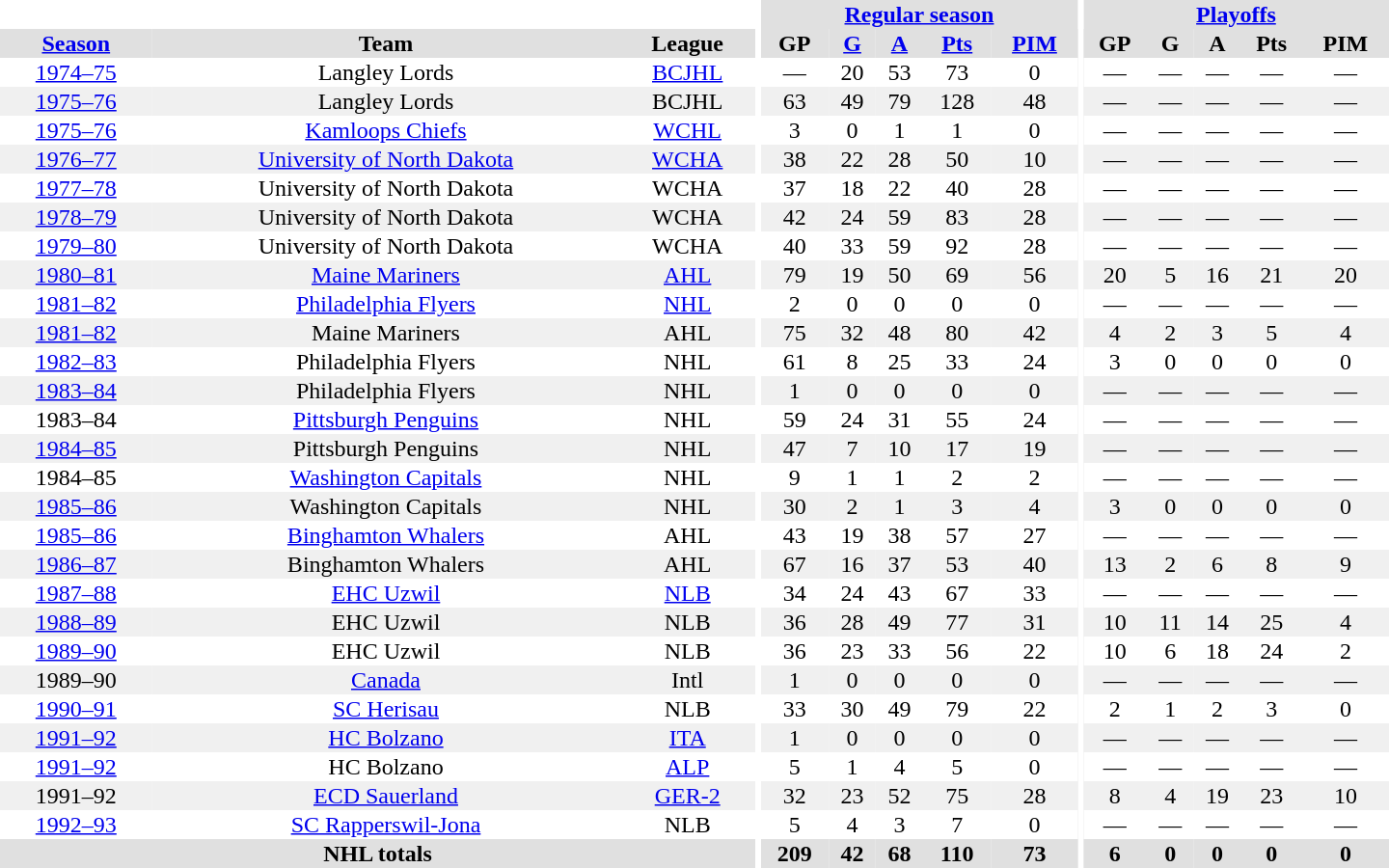<table border="0" cellpadding="1" cellspacing="0" style="text-align:center; width:60em">
<tr bgcolor="#e0e0e0">
<th colspan="3" bgcolor="#ffffff"></th>
<th rowspan="100" bgcolor="#ffffff"></th>
<th colspan="5"><a href='#'>Regular season</a></th>
<th rowspan="100" bgcolor="#ffffff"></th>
<th colspan="5"><a href='#'>Playoffs</a></th>
</tr>
<tr bgcolor="#e0e0e0">
<th><a href='#'>Season</a></th>
<th>Team</th>
<th>League</th>
<th>GP</th>
<th><a href='#'>G</a></th>
<th><a href='#'>A</a></th>
<th><a href='#'>Pts</a></th>
<th><a href='#'>PIM</a></th>
<th>GP</th>
<th>G</th>
<th>A</th>
<th>Pts</th>
<th>PIM</th>
</tr>
<tr>
<td><a href='#'>1974–75</a></td>
<td>Langley Lords</td>
<td><a href='#'>BCJHL</a></td>
<td>—</td>
<td>20</td>
<td>53</td>
<td>73</td>
<td>0</td>
<td>—</td>
<td>—</td>
<td>—</td>
<td>—</td>
<td>—</td>
</tr>
<tr bgcolor="#f0f0f0">
<td><a href='#'>1975–76</a></td>
<td>Langley Lords</td>
<td>BCJHL</td>
<td>63</td>
<td>49</td>
<td>79</td>
<td>128</td>
<td>48</td>
<td>—</td>
<td>—</td>
<td>—</td>
<td>—</td>
<td>—</td>
</tr>
<tr>
<td><a href='#'>1975–76</a></td>
<td><a href='#'>Kamloops Chiefs</a></td>
<td><a href='#'>WCHL</a></td>
<td>3</td>
<td>0</td>
<td>1</td>
<td>1</td>
<td>0</td>
<td>—</td>
<td>—</td>
<td>—</td>
<td>—</td>
<td>—</td>
</tr>
<tr bgcolor="#f0f0f0">
<td><a href='#'>1976–77</a></td>
<td><a href='#'>University of North Dakota</a></td>
<td><a href='#'>WCHA</a></td>
<td>38</td>
<td>22</td>
<td>28</td>
<td>50</td>
<td>10</td>
<td>—</td>
<td>—</td>
<td>—</td>
<td>—</td>
<td>—</td>
</tr>
<tr>
<td><a href='#'>1977–78</a></td>
<td>University of North Dakota</td>
<td>WCHA</td>
<td>37</td>
<td>18</td>
<td>22</td>
<td>40</td>
<td>28</td>
<td>—</td>
<td>—</td>
<td>—</td>
<td>—</td>
<td>—</td>
</tr>
<tr bgcolor="#f0f0f0">
<td><a href='#'>1978–79</a></td>
<td>University of North Dakota</td>
<td>WCHA</td>
<td>42</td>
<td>24</td>
<td>59</td>
<td>83</td>
<td>28</td>
<td>—</td>
<td>—</td>
<td>—</td>
<td>—</td>
<td>—</td>
</tr>
<tr>
<td><a href='#'>1979–80</a></td>
<td>University of North Dakota</td>
<td>WCHA</td>
<td>40</td>
<td>33</td>
<td>59</td>
<td>92</td>
<td>28</td>
<td>—</td>
<td>—</td>
<td>—</td>
<td>—</td>
<td>—</td>
</tr>
<tr bgcolor="#f0f0f0">
<td><a href='#'>1980–81</a></td>
<td><a href='#'>Maine Mariners</a></td>
<td><a href='#'>AHL</a></td>
<td>79</td>
<td>19</td>
<td>50</td>
<td>69</td>
<td>56</td>
<td>20</td>
<td>5</td>
<td>16</td>
<td>21</td>
<td>20</td>
</tr>
<tr>
<td><a href='#'>1981–82</a></td>
<td><a href='#'>Philadelphia Flyers</a></td>
<td><a href='#'>NHL</a></td>
<td>2</td>
<td>0</td>
<td>0</td>
<td>0</td>
<td>0</td>
<td>—</td>
<td>—</td>
<td>—</td>
<td>—</td>
<td>—</td>
</tr>
<tr bgcolor="#f0f0f0">
<td><a href='#'>1981–82</a></td>
<td>Maine Mariners</td>
<td>AHL</td>
<td>75</td>
<td>32</td>
<td>48</td>
<td>80</td>
<td>42</td>
<td>4</td>
<td>2</td>
<td>3</td>
<td>5</td>
<td>4</td>
</tr>
<tr>
<td><a href='#'>1982–83</a></td>
<td>Philadelphia Flyers</td>
<td>NHL</td>
<td>61</td>
<td>8</td>
<td>25</td>
<td>33</td>
<td>24</td>
<td>3</td>
<td>0</td>
<td>0</td>
<td>0</td>
<td>0</td>
</tr>
<tr bgcolor="#f0f0f0">
<td><a href='#'>1983–84</a></td>
<td>Philadelphia Flyers</td>
<td>NHL</td>
<td>1</td>
<td>0</td>
<td>0</td>
<td>0</td>
<td>0</td>
<td>—</td>
<td>—</td>
<td>—</td>
<td>—</td>
<td>—</td>
</tr>
<tr>
<td>1983–84</td>
<td><a href='#'>Pittsburgh Penguins</a></td>
<td>NHL</td>
<td>59</td>
<td>24</td>
<td>31</td>
<td>55</td>
<td>24</td>
<td>—</td>
<td>—</td>
<td>—</td>
<td>—</td>
<td>—</td>
</tr>
<tr bgcolor="#f0f0f0">
<td><a href='#'>1984–85</a></td>
<td>Pittsburgh Penguins</td>
<td>NHL</td>
<td>47</td>
<td>7</td>
<td>10</td>
<td>17</td>
<td>19</td>
<td>—</td>
<td>—</td>
<td>—</td>
<td>—</td>
<td>—</td>
</tr>
<tr>
<td>1984–85</td>
<td><a href='#'>Washington Capitals</a></td>
<td>NHL</td>
<td>9</td>
<td>1</td>
<td>1</td>
<td>2</td>
<td>2</td>
<td>—</td>
<td>—</td>
<td>—</td>
<td>—</td>
<td>—</td>
</tr>
<tr bgcolor="#f0f0f0">
<td><a href='#'>1985–86</a></td>
<td>Washington Capitals</td>
<td>NHL</td>
<td>30</td>
<td>2</td>
<td>1</td>
<td>3</td>
<td>4</td>
<td>3</td>
<td>0</td>
<td>0</td>
<td>0</td>
<td>0</td>
</tr>
<tr>
<td><a href='#'>1985–86</a></td>
<td><a href='#'>Binghamton Whalers</a></td>
<td>AHL</td>
<td>43</td>
<td>19</td>
<td>38</td>
<td>57</td>
<td>27</td>
<td>—</td>
<td>—</td>
<td>—</td>
<td>—</td>
<td>—</td>
</tr>
<tr bgcolor="#f0f0f0">
<td><a href='#'>1986–87</a></td>
<td>Binghamton Whalers</td>
<td>AHL</td>
<td>67</td>
<td>16</td>
<td>37</td>
<td>53</td>
<td>40</td>
<td>13</td>
<td>2</td>
<td>6</td>
<td>8</td>
<td>9</td>
</tr>
<tr>
<td><a href='#'>1987–88</a></td>
<td><a href='#'>EHC Uzwil</a></td>
<td><a href='#'>NLB</a></td>
<td>34</td>
<td>24</td>
<td>43</td>
<td>67</td>
<td>33</td>
<td>—</td>
<td>—</td>
<td>—</td>
<td>—</td>
<td>—</td>
</tr>
<tr bgcolor="#f0f0f0">
<td><a href='#'>1988–89</a></td>
<td>EHC Uzwil</td>
<td>NLB</td>
<td>36</td>
<td>28</td>
<td>49</td>
<td>77</td>
<td>31</td>
<td>10</td>
<td>11</td>
<td>14</td>
<td>25</td>
<td>4</td>
</tr>
<tr>
<td><a href='#'>1989–90</a></td>
<td>EHC Uzwil</td>
<td>NLB</td>
<td>36</td>
<td>23</td>
<td>33</td>
<td>56</td>
<td>22</td>
<td>10</td>
<td>6</td>
<td>18</td>
<td>24</td>
<td>2</td>
</tr>
<tr bgcolor="#f0f0f0">
<td>1989–90</td>
<td><a href='#'>Canada</a></td>
<td>Intl</td>
<td>1</td>
<td>0</td>
<td>0</td>
<td>0</td>
<td>0</td>
<td>—</td>
<td>—</td>
<td>—</td>
<td>—</td>
<td>—</td>
</tr>
<tr>
<td><a href='#'>1990–91</a></td>
<td><a href='#'>SC Herisau</a></td>
<td>NLB</td>
<td>33</td>
<td>30</td>
<td>49</td>
<td>79</td>
<td>22</td>
<td>2</td>
<td>1</td>
<td>2</td>
<td>3</td>
<td>0</td>
</tr>
<tr bgcolor="#f0f0f0">
<td><a href='#'>1991–92</a></td>
<td><a href='#'>HC Bolzano</a></td>
<td><a href='#'>ITA</a></td>
<td>1</td>
<td>0</td>
<td>0</td>
<td>0</td>
<td>0</td>
<td>—</td>
<td>—</td>
<td>—</td>
<td>—</td>
<td>—</td>
</tr>
<tr>
<td><a href='#'>1991–92</a></td>
<td>HC Bolzano</td>
<td><a href='#'>ALP</a></td>
<td>5</td>
<td>1</td>
<td>4</td>
<td>5</td>
<td>0</td>
<td>—</td>
<td>—</td>
<td>—</td>
<td>—</td>
<td>—</td>
</tr>
<tr bgcolor="#f0f0f0">
<td>1991–92</td>
<td><a href='#'>ECD Sauerland</a></td>
<td><a href='#'>GER-2</a></td>
<td>32</td>
<td>23</td>
<td>52</td>
<td>75</td>
<td>28</td>
<td>8</td>
<td>4</td>
<td>19</td>
<td>23</td>
<td>10</td>
</tr>
<tr>
<td><a href='#'>1992–93</a></td>
<td><a href='#'>SC Rapperswil-Jona</a></td>
<td>NLB</td>
<td>5</td>
<td>4</td>
<td>3</td>
<td>7</td>
<td>0</td>
<td>—</td>
<td>—</td>
<td>—</td>
<td>—</td>
<td>—</td>
</tr>
<tr bgcolor="#e0e0e0">
<th colspan="3">NHL totals</th>
<th>209</th>
<th>42</th>
<th>68</th>
<th>110</th>
<th>73</th>
<th>6</th>
<th>0</th>
<th>0</th>
<th>0</th>
<th>0</th>
</tr>
</table>
